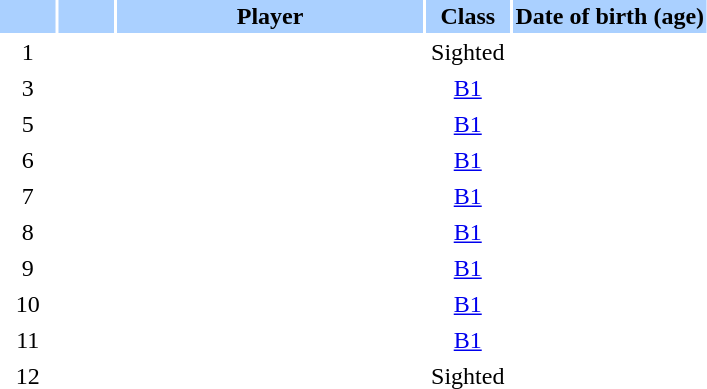<table class="sortable" border="0" cellspacing="2" cellpadding="2">
<tr style="background-color:#AAD0FF">
<th width=8%></th>
<th width=8%></th>
<th width=44%>Player</th>
<th width=12%>Class</th>
<th width=28%>Date of birth (age)</th>
</tr>
<tr>
<td style="text-align: center;">1</td>
<td style="text-align: center;"></td>
<td></td>
<td style="text-align: center;">Sighted</td>
<td></td>
</tr>
<tr>
<td style="text-align: center;">3</td>
<td style="text-align: center;"></td>
<td></td>
<td style="text-align: center;"><a href='#'>B1</a></td>
<td></td>
</tr>
<tr>
<td style="text-align: center;">5</td>
<td style="text-align: center;"></td>
<td></td>
<td style="text-align: center;"><a href='#'>B1</a></td>
<td></td>
</tr>
<tr>
<td style="text-align: center;">6</td>
<td style="text-align: center;"></td>
<td></td>
<td style="text-align: center;"><a href='#'>B1</a></td>
<td></td>
</tr>
<tr>
<td style="text-align: center;">7</td>
<td style="text-align: center;"></td>
<td></td>
<td style="text-align: center;"><a href='#'>B1</a></td>
<td></td>
</tr>
<tr>
<td style="text-align: center;">8</td>
<td style="text-align: center;"></td>
<td></td>
<td style="text-align: center;"><a href='#'>B1</a></td>
<td></td>
</tr>
<tr>
<td style="text-align: center;">9</td>
<td style="text-align: center;"></td>
<td></td>
<td style="text-align: center;"><a href='#'>B1</a></td>
<td></td>
</tr>
<tr>
<td style="text-align: center;">10</td>
<td style="text-align: center;"></td>
<td></td>
<td style="text-align: center;"><a href='#'>B1</a></td>
<td></td>
</tr>
<tr>
<td style="text-align: center;">11</td>
<td style="text-align: center;"></td>
<td></td>
<td style="text-align: center;"><a href='#'>B1</a></td>
<td></td>
</tr>
<tr>
<td style="text-align: center;">12</td>
<td style="text-align: center;"></td>
<td></td>
<td style="text-align: center;">Sighted</td>
<td></td>
</tr>
</table>
